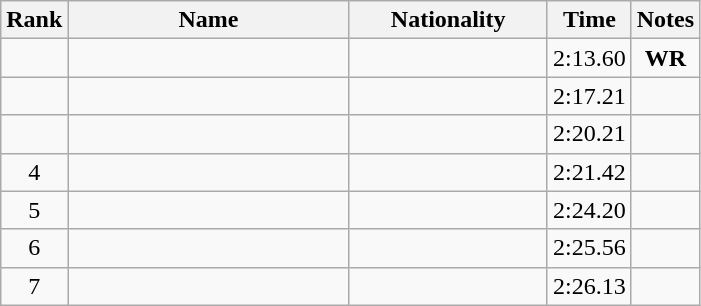<table class="wikitable sortable" style="text-align:center">
<tr>
<th>Rank</th>
<th style="width:180px">Name</th>
<th style="width:125px">Nationality</th>
<th>Time</th>
<th>Notes</th>
</tr>
<tr>
<td></td>
<td style="text-align:left;"></td>
<td style="text-align:left;"></td>
<td>2:13.60</td>
<td><strong>WR</strong></td>
</tr>
<tr>
<td></td>
<td style="text-align:left;"></td>
<td style="text-align:left;"></td>
<td>2:17.21</td>
<td></td>
</tr>
<tr>
<td></td>
<td style="text-align:left;"></td>
<td style="text-align:left;"></td>
<td>2:20.21</td>
<td></td>
</tr>
<tr>
<td>4</td>
<td style="text-align:left;"></td>
<td style="text-align:left;"></td>
<td>2:21.42</td>
<td></td>
</tr>
<tr>
<td>5</td>
<td style="text-align:left;"></td>
<td style="text-align:left;"></td>
<td>2:24.20</td>
<td></td>
</tr>
<tr>
<td>6</td>
<td style="text-align:left;"></td>
<td style="text-align:left;"></td>
<td>2:25.56</td>
<td></td>
</tr>
<tr>
<td>7</td>
<td style="text-align:left;"></td>
<td style="text-align:left;"></td>
<td>2:26.13</td>
<td></td>
</tr>
</table>
